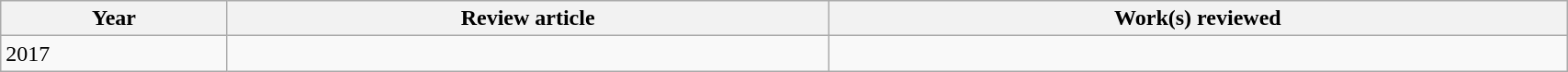<table class='wikitable sortable' width='90%'>
<tr>
<th>Year</th>
<th class='unsortable'>Review article</th>
<th class='unsortable'>Work(s) reviewed</th>
</tr>
<tr>
<td>2017</td>
<td></td>
<td></td>
</tr>
</table>
